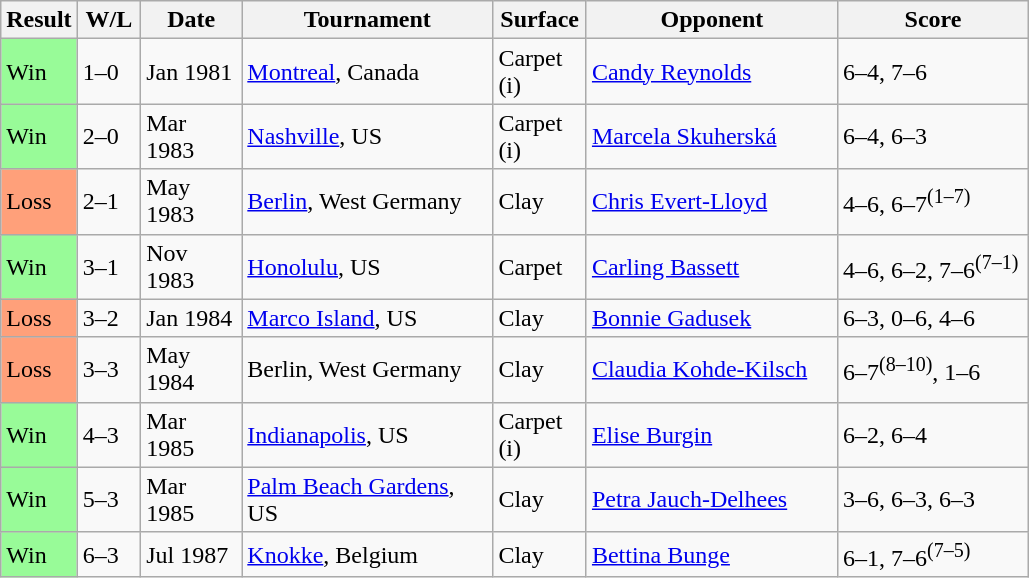<table class="sortable wikitable">
<tr>
<th style="width:40px">Result</th>
<th style="width:35px" class="unsortable">W/L</th>
<th style="width:60px">Date</th>
<th style="width:160px">Tournament</th>
<th style="width:55px">Surface</th>
<th style="width:160px">Opponent</th>
<th style="width:120px" class="unsortable">Score</th>
</tr>
<tr>
<td style="background:#98fb98;">Win</td>
<td>1–0</td>
<td>Jan 1981</td>
<td><a href='#'>Montreal</a>, Canada</td>
<td>Carpet (i)</td>
<td> <a href='#'>Candy Reynolds</a></td>
<td>6–4, 7–6</td>
</tr>
<tr>
<td style="background:#98fb98;">Win</td>
<td>2–0</td>
<td>Mar 1983</td>
<td><a href='#'>Nashville</a>, US</td>
<td>Carpet (i)</td>
<td> <a href='#'>Marcela Skuherská</a></td>
<td>6–4, 6–3</td>
</tr>
<tr>
<td style="background:#ffa07a;">Loss</td>
<td>2–1</td>
<td>May 1983</td>
<td><a href='#'>Berlin</a>, West Germany</td>
<td>Clay</td>
<td> <a href='#'>Chris Evert-Lloyd</a></td>
<td>4–6, 6–7<sup>(1–7)</sup></td>
</tr>
<tr>
<td style="background:#98fb98;">Win</td>
<td>3–1</td>
<td>Nov 1983</td>
<td><a href='#'>Honolulu</a>, US</td>
<td>Carpet</td>
<td> <a href='#'>Carling Bassett</a></td>
<td>4–6, 6–2, 7–6<sup>(7–1)</sup></td>
</tr>
<tr>
<td style="background:#ffa07a;">Loss</td>
<td>3–2</td>
<td>Jan 1984</td>
<td><a href='#'>Marco Island</a>, US</td>
<td>Clay</td>
<td> <a href='#'>Bonnie Gadusek</a></td>
<td>6–3, 0–6, 4–6</td>
</tr>
<tr>
<td style="background:#ffa07a;">Loss</td>
<td>3–3</td>
<td>May 1984</td>
<td>Berlin, West Germany</td>
<td>Clay</td>
<td> <a href='#'>Claudia Kohde-Kilsch</a></td>
<td>6–7<sup>(8–10)</sup>, 1–6</td>
</tr>
<tr>
<td style="background:#98fb98;">Win</td>
<td>4–3</td>
<td>Mar 1985</td>
<td><a href='#'>Indianapolis</a>, US</td>
<td>Carpet (i)</td>
<td> <a href='#'>Elise Burgin</a></td>
<td>6–2, 6–4</td>
</tr>
<tr>
<td style="background:#98fb98;">Win</td>
<td>5–3</td>
<td>Mar 1985</td>
<td><a href='#'>Palm Beach Gardens</a>, US</td>
<td>Clay</td>
<td> <a href='#'>Petra Jauch-Delhees</a></td>
<td>3–6, 6–3, 6–3</td>
</tr>
<tr>
<td style="background:#98fb98;">Win</td>
<td>6–3</td>
<td>Jul 1987</td>
<td><a href='#'>Knokke</a>, Belgium</td>
<td>Clay</td>
<td> <a href='#'>Bettina Bunge</a></td>
<td>6–1, 7–6<sup>(7–5)</sup></td>
</tr>
</table>
